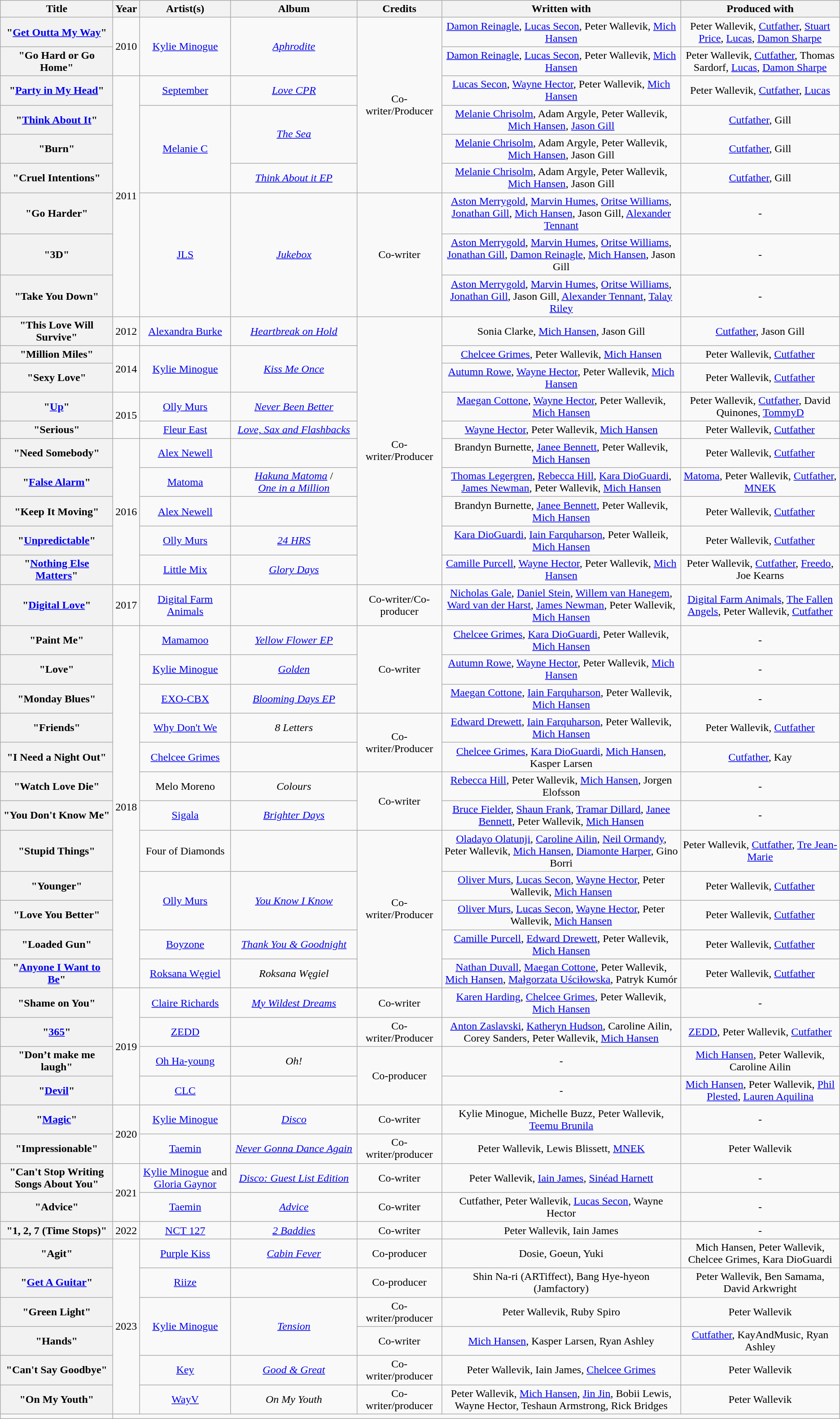<table class="wikitable plainrowheaders" style="text-align:center;">
<tr>
<th scope="col" style="width:160px;">Title</th>
<th scope="col">Year</th>
<th scope="col">Artist(s)</th>
<th scope="col" style="width:180px;">Album</th>
<th scope="col">Credits</th>
<th scope="col">Written with</th>
<th scope="col">Produced with</th>
</tr>
<tr>
<th scope="row">"<a href='#'>Get Outta My Way</a>"</th>
<td rowspan="2">2010</td>
<td rowspan="2"><a href='#'>Kylie Minogue</a></td>
<td rowspan="2"><em><a href='#'>Aphrodite</a></em></td>
<td rowspan="6">Co-writer/Producer</td>
<td><a href='#'>Damon Reinagle</a>, <a href='#'>Lucas Secon</a>, Peter Wallevik, <a href='#'>Mich Hansen</a></td>
<td>Peter Wallevik, <a href='#'>Cutfather</a>, <a href='#'>Stuart Price</a>, <a href='#'>Lucas</a>, <a href='#'>Damon Sharpe</a></td>
</tr>
<tr>
<th scope="row">"Go Hard or Go Home"</th>
<td><a href='#'>Damon Reinagle</a>, <a href='#'>Lucas Secon</a>, Peter Wallevik, <a href='#'>Mich Hansen</a></td>
<td>Peter Wallevik, <a href='#'>Cutfather</a>, Thomas Sardorf, <a href='#'>Lucas</a>, <a href='#'>Damon Sharpe</a></td>
</tr>
<tr>
<th scope="row">"<a href='#'>Party in My Head</a>"</th>
<td rowspan="7">2011</td>
<td><a href='#'>September</a></td>
<td><em><a href='#'>Love CPR</a></em></td>
<td><a href='#'>Lucas Secon</a>, <a href='#'>Wayne Hector</a>, Peter Wallevik, <a href='#'>Mich Hansen</a></td>
<td>Peter Wallevik, <a href='#'>Cutfather</a>, <a href='#'>Lucas</a></td>
</tr>
<tr>
<th scope="row">"<a href='#'>Think About It</a>"</th>
<td rowspan="3"><a href='#'>Melanie C</a></td>
<td rowspan="2"><em><a href='#'>The Sea</a></em></td>
<td><a href='#'>Melanie Chrisolm</a>, Adam Argyle, Peter Wallevik, <a href='#'>Mich Hansen</a>, <a href='#'>Jason Gill</a></td>
<td><a href='#'>Cutfather</a>, Gill</td>
</tr>
<tr>
<th scope="row">"Burn"</th>
<td><a href='#'>Melanie Chrisolm</a>, Adam Argyle, Peter Wallevik, <a href='#'>Mich Hansen</a>, Jason Gill</td>
<td><a href='#'>Cutfather</a>, Gill</td>
</tr>
<tr>
<th scope="row">"Cruel Intentions"</th>
<td><em><a href='#'>Think About it EP</a></em></td>
<td><a href='#'>Melanie Chrisolm</a>, Adam Argyle, Peter Wallevik, <a href='#'>Mich Hansen</a>, Jason Gill</td>
<td><a href='#'>Cutfather</a>, Gill</td>
</tr>
<tr>
<th scope="row">"Go Harder"</th>
<td rowspan="3"><a href='#'>JLS</a></td>
<td rowspan="3"><em><a href='#'>Jukebox</a></em></td>
<td rowspan="3">Co-writer</td>
<td><a href='#'>Aston Merrygold</a>, <a href='#'>Marvin Humes</a>, <a href='#'>Oritse Williams</a>, <a href='#'>Jonathan Gill</a>, <a href='#'>Mich Hansen</a>, Jason Gill, <a href='#'>Alexander Tennant</a></td>
<td>-</td>
</tr>
<tr>
<th scope="row">"3D"</th>
<td><a href='#'>Aston Merrygold</a>, <a href='#'>Marvin Humes</a>, <a href='#'>Oritse Williams</a>, <a href='#'>Jonathan Gill</a>, <a href='#'>Damon Reinagle</a>, <a href='#'>Mich Hansen</a>, Jason Gill</td>
<td>-</td>
</tr>
<tr>
<th scope="row">"Take You Down"</th>
<td><a href='#'>Aston Merrygold</a>, <a href='#'>Marvin Humes</a>, <a href='#'>Oritse Williams</a>, <a href='#'>Jonathan Gill</a>, Jason Gill, <a href='#'>Alexander Tennant</a>, <a href='#'>Talay Riley</a></td>
<td>-</td>
</tr>
<tr>
<th scope="row">"This Love Will Survive"</th>
<td>2012</td>
<td><a href='#'>Alexandra Burke</a></td>
<td><em><a href='#'>Heartbreak on Hold</a></em></td>
<td rowspan="10">Co-writer/Producer</td>
<td>Sonia Clarke, <a href='#'>Mich Hansen</a>, Jason Gill</td>
<td><a href='#'>Cutfather</a>, Jason Gill</td>
</tr>
<tr>
<th scope="row">"Million Miles"</th>
<td rowspan="2">2014</td>
<td rowspan="2"><a href='#'>Kylie Minogue</a></td>
<td rowspan="2"><em><a href='#'>Kiss Me Once</a></em></td>
<td><a href='#'>Chelcee Grimes</a>, Peter Wallevik, <a href='#'>Mich Hansen</a></td>
<td>Peter Wallevik, <a href='#'>Cutfather</a></td>
</tr>
<tr>
<th scope="row">"Sexy Love"</th>
<td><a href='#'>Autumn Rowe</a>, <a href='#'>Wayne Hector</a>, Peter Wallevik, <a href='#'>Mich Hansen</a></td>
<td>Peter Wallevik, <a href='#'>Cutfather</a></td>
</tr>
<tr>
<th scope="row">"<a href='#'>Up</a>"<br></th>
<td rowspan="2">2015</td>
<td><a href='#'>Olly Murs</a></td>
<td><em><a href='#'>Never Been Better</a></em></td>
<td><a href='#'>Maegan Cottone</a>, <a href='#'>Wayne Hector</a>, Peter Wallevik, <a href='#'>Mich Hansen</a></td>
<td>Peter Wallevik, <a href='#'>Cutfather</a>, David Quinones, <a href='#'>TommyD</a></td>
</tr>
<tr>
<th scope="row">"Serious"</th>
<td><a href='#'>Fleur East</a></td>
<td><em><a href='#'>Love, Sax and Flashbacks</a></em></td>
<td><a href='#'>Wayne Hector</a>, Peter Wallevik, <a href='#'>Mich Hansen</a></td>
<td>Peter Wallevik, <a href='#'>Cutfather</a></td>
</tr>
<tr>
<th scope="row">"Need Somebody"</th>
<td rowspan="5">2016</td>
<td><a href='#'>Alex Newell</a></td>
<td></td>
<td>Brandyn Burnette, <a href='#'>Janee Bennett</a>, Peter Wallevik, <a href='#'>Mich Hansen</a></td>
<td>Peter Wallevik, <a href='#'>Cutfather</a></td>
</tr>
<tr>
<th scope="row">"<a href='#'>False Alarm</a>"<br></th>
<td><a href='#'>Matoma</a></td>
<td><em><a href='#'>Hakuna Matoma</a></em> /<br><em><a href='#'>One in a Million</a></em></td>
<td><a href='#'>Thomas Legergren</a>, <a href='#'>Rebecca Hill</a>, <a href='#'>Kara DioGuardi</a>, <a href='#'>James Newman</a>, Peter Wallevik, <a href='#'>Mich Hansen</a></td>
<td><a href='#'>Matoma</a>, Peter Wallevik, <a href='#'>Cutfather</a>, <a href='#'>MNEK</a></td>
</tr>
<tr>
<th scope="row">"Keep It Moving"</th>
<td><a href='#'>Alex Newell</a></td>
<td></td>
<td>Brandyn Burnette, <a href='#'>Janee Bennett</a>, Peter Wallevik, <a href='#'>Mich Hansen</a></td>
<td>Peter Wallevik, <a href='#'>Cutfather</a></td>
</tr>
<tr>
<th scope="row">"<a href='#'>Unpredictable</a>"<br></th>
<td><a href='#'>Olly Murs</a></td>
<td><em><a href='#'>24 HRS</a></em></td>
<td><a href='#'>Kara DioGuardi</a>, <a href='#'>Iain Farquharson</a>, Peter Walleik, <a href='#'>Mich Hansen</a></td>
<td>Peter Wallevik, <a href='#'>Cutfather</a></td>
</tr>
<tr>
<th scope="row">"<a href='#'>Nothing Else Matters</a>"</th>
<td><a href='#'>Little Mix</a></td>
<td><em><a href='#'>Glory Days</a></em></td>
<td><a href='#'>Camille Purcell</a>, <a href='#'>Wayne Hector</a>, Peter Wallevik, <a href='#'>Mich Hansen</a></td>
<td>Peter Wallevik, <a href='#'>Cutfather</a>, <a href='#'>Freedo</a>, Joe Kearns</td>
</tr>
<tr>
<th scope="row">"<a href='#'>Digital Love</a>"<br></th>
<td>2017</td>
<td><a href='#'>Digital Farm Animals</a></td>
<td></td>
<td>Co-writer/Co-producer</td>
<td><a href='#'>Nicholas Gale</a>, <a href='#'>Daniel Stein</a>, <a href='#'>Willem van Hanegem</a>, <a href='#'>Ward van der Harst</a>, <a href='#'>James Newman</a>, Peter Wallevik, <a href='#'>Mich Hansen</a></td>
<td><a href='#'>Digital Farm Animals</a>, <a href='#'>The Fallen Angels</a>, Peter Wallevik, <a href='#'>Cutfather</a></td>
</tr>
<tr>
<th scope="row">"Paint Me"</th>
<td rowspan="12">2018</td>
<td><a href='#'>Mamamoo</a></td>
<td><em><a href='#'>Yellow Flower EP</a></em></td>
<td rowspan="3">Co-writer</td>
<td><a href='#'>Chelcee Grimes</a>, <a href='#'>Kara DioGuardi</a>, Peter Wallevik, <a href='#'>Mich Hansen</a></td>
<td>-</td>
</tr>
<tr>
<th scope="row">"Love"</th>
<td><a href='#'>Kylie Minogue</a></td>
<td><em><a href='#'>Golden</a></em></td>
<td><a href='#'>Autumn Rowe</a>, <a href='#'>Wayne Hector</a>, Peter Wallevik, <a href='#'>Mich Hansen</a></td>
<td>-</td>
</tr>
<tr>
<th scope="row">"Monday Blues"</th>
<td><a href='#'>EXO-CBX</a></td>
<td><em><a href='#'>Blooming Days EP</a></em></td>
<td><a href='#'>Maegan Cottone</a>, <a href='#'>Iain Farquharson</a>, Peter Wallevik, <a href='#'>Mich Hansen</a></td>
<td>-</td>
</tr>
<tr>
<th scope="row">"Friends"</th>
<td><a href='#'>Why Don't We</a></td>
<td><em>8 Letters</em></td>
<td rowspan="2">Co-writer/Producer</td>
<td><a href='#'>Edward Drewett</a>, <a href='#'>Iain Farquharson</a>, Peter Wallevik, <a href='#'>Mich Hansen</a></td>
<td>Peter Wallevik, <a href='#'>Cutfather</a></td>
</tr>
<tr>
<th scope="row">"I Need a Night Out"</th>
<td><a href='#'>Chelcee Grimes</a></td>
<td></td>
<td><a href='#'>Chelcee Grimes</a>, <a href='#'>Kara DioGuardi</a>, <a href='#'>Mich Hansen</a>, Kasper Larsen</td>
<td><a href='#'>Cutfather</a>, Kay</td>
</tr>
<tr>
<th scope="row">"Watch Love Die"</th>
<td>Melo Moreno</td>
<td><em>Colours</em></td>
<td rowspan="2">Co-writer</td>
<td><a href='#'>Rebecca Hill</a>, Peter Wallevik, <a href='#'>Mich Hansen</a>, Jorgen Elofsson</td>
<td>-</td>
</tr>
<tr>
<th scope="row">"You Don't Know Me"<br></th>
<td><a href='#'>Sigala</a></td>
<td><em><a href='#'>Brighter Days</a></em></td>
<td><a href='#'>Bruce Fielder</a>, <a href='#'>Shaun Frank</a>, <a href='#'>Tramar Dillard</a>, <a href='#'>Janee Bennett</a>, Peter Wallevik, <a href='#'>Mich Hansen</a></td>
<td>-</td>
</tr>
<tr>
<th scope="row">"Stupid Things"<br></th>
<td>Four of Diamonds</td>
<td></td>
<td rowspan="5">Co-writer/Producer</td>
<td><a href='#'>Oladayo Olatunji</a>, <a href='#'>Caroline Ailin</a>, <a href='#'>Neil Ormandy</a>, Peter Wallevik, <a href='#'>Mich Hansen</a>, <a href='#'>Diamonte Harper</a>, Gino Borri</td>
<td>Peter Wallevik, <a href='#'>Cutfather</a>, <a href='#'>Tre Jean-Marie</a></td>
</tr>
<tr>
<th scope="row">"Younger"</th>
<td rowspan="2"><a href='#'>Olly Murs</a></td>
<td rowspan="2"><em><a href='#'>You Know I Know</a></em></td>
<td><a href='#'>Oliver Murs</a>, <a href='#'>Lucas Secon</a>, <a href='#'>Wayne Hector</a>, Peter Wallevik, <a href='#'>Mich Hansen</a></td>
<td>Peter Wallevik, <a href='#'>Cutfather</a></td>
</tr>
<tr>
<th scope="row">"Love You Better"</th>
<td><a href='#'>Oliver Murs</a>, <a href='#'>Lucas Secon</a>, <a href='#'>Wayne Hector</a>, Peter Wallevik, <a href='#'>Mich Hansen</a></td>
<td>Peter Wallevik, <a href='#'>Cutfather</a></td>
</tr>
<tr>
<th scope="row">"Loaded Gun"</th>
<td><a href='#'>Boyzone</a></td>
<td><em><a href='#'>Thank You & Goodnight</a></em></td>
<td><a href='#'>Camille Purcell</a>, <a href='#'>Edward Drewett</a>, Peter Wallevik, <a href='#'>Mich Hansen</a></td>
<td>Peter Wallevik, <a href='#'>Cutfather</a></td>
</tr>
<tr>
<th scope="row">"<a href='#'>Anyone I Want to Be</a>"</th>
<td><a href='#'>Roksana Węgiel</a></td>
<td><em>Roksana Węgiel</em></td>
<td><a href='#'>Nathan Duvall</a>, <a href='#'>Maegan Cottone</a>, Peter Wallevik, <a href='#'>Mich Hansen</a>, <a href='#'>Małgorzata Uściłowska</a>, Patryk Kumór</td>
<td>Peter Wallevik, <a href='#'>Cutfather</a></td>
</tr>
<tr>
<th scope="row">"Shame on You"</th>
<td rowspan="4">2019</td>
<td><a href='#'>Claire Richards</a></td>
<td><em><a href='#'>My Wildest Dreams</a></em></td>
<td>Co-writer</td>
<td><a href='#'>Karen Harding</a>, <a href='#'>Chelcee Grimes</a>, Peter Wallevik, <a href='#'>Mich Hansen</a></td>
<td>-</td>
</tr>
<tr>
<th scope="row">"<a href='#'>365</a>"<br></th>
<td><a href='#'>ZEDD</a></td>
<td></td>
<td>Co-writer/Producer</td>
<td><a href='#'>Anton Zaslavski</a>, <a href='#'>Katheryn Hudson</a>, Caroline Ailin, Corey Sanders, Peter Wallevik, <a href='#'>Mich Hansen</a></td>
<td><a href='#'>ZEDD</a>, Peter Wallevik, <a href='#'>Cutfather</a></td>
</tr>
<tr>
<th scope="row">"Don’t make me laugh"</th>
<td><a href='#'>Oh Ha-young</a></td>
<td><em>Oh!</em></td>
<td rowspan="2">Co-producer</td>
<td>-</td>
<td><a href='#'>Mich Hansen</a>, Peter Wallevik, Caroline Ailin</td>
</tr>
<tr>
<th scope="row">"<a href='#'>Devil</a>"</th>
<td><a href='#'>CLC</a></td>
<td></td>
<td>-</td>
<td><a href='#'>Mich Hansen</a>, Peter Wallevik, <a href='#'>Phil Plested</a>, <a href='#'>Lauren Aquilina</a></td>
</tr>
<tr>
<th scope="row">"<a href='#'>Magic</a>"</th>
<td rowspan="2">2020</td>
<td><a href='#'>Kylie Minogue</a></td>
<td><em><a href='#'>Disco</a></em></td>
<td>Co-writer</td>
<td>Kylie Minogue, Michelle Buzz, Peter Wallevik, <a href='#'>Teemu Brunila</a></td>
<td>-</td>
</tr>
<tr>
<th scope="row">"Impressionable"</th>
<td><a href='#'>Taemin</a></td>
<td><a href='#'><em>Never Gonna Dance Again</em></a></td>
<td>Co-writer/producer</td>
<td>Peter Wallevik, Lewis Blissett, <a href='#'>MNEK</a></td>
<td>Peter Wallevik</td>
</tr>
<tr>
<th scope="row">"Can't Stop Writing Songs About You"</th>
<td rowspan="2">2021</td>
<td><a href='#'>Kylie Minogue</a> and <a href='#'>Gloria Gaynor</a></td>
<td><em><a href='#'>Disco: Guest List Edition</a></em></td>
<td>Co-writer</td>
<td>Peter Wallevik, <a href='#'>Iain James</a>, <a href='#'>Sinéad Harnett</a></td>
<td>-</td>
</tr>
<tr>
<th scope="row">"Advice"</th>
<td><a href='#'>Taemin</a></td>
<td><em><a href='#'>Advice</a></em></td>
<td>Co-writer</td>
<td>Cutfather, Peter Wallevik, <a href='#'>Lucas Secon</a>, Wayne Hector</td>
<td>-</td>
</tr>
<tr>
<th scope="row">"1, 2, 7 (Time Stops)"</th>
<td>2022</td>
<td><a href='#'>NCT 127</a></td>
<td><em><a href='#'>2 Baddies</a></em></td>
<td>Co-writer</td>
<td>Peter Wallevik, Iain James</td>
<td>-</td>
</tr>
<tr>
<th scope="row">"Agit"</th>
<td rowspan="6">2023</td>
<td><a href='#'>Purple Kiss</a></td>
<td><em><a href='#'>Cabin Fever</a></em></td>
<td>Co-producer</td>
<td>Dosie, Goeun, Yuki</td>
<td>Mich Hansen, Peter Wallevik, Chelcee Grimes, Kara DioGuardi</td>
</tr>
<tr>
<th scope="row">"<a href='#'>Get A Guitar</a>"</th>
<td><a href='#'>Riize</a></td>
<td></td>
<td>Co-producer</td>
<td>Shin Na-ri (ARTiffect), Bang Hye-hyeon (Jamfactory)</td>
<td>Peter Wallevik, Ben Samama, David Arkwright</td>
</tr>
<tr>
<th scope="row">"Green Light"</th>
<td rowspan="2"><a href='#'>Kylie Minogue</a></td>
<td rowspan="2"><a href='#'><em>Tension</em></a></td>
<td>Co-writer/producer</td>
<td>Peter Wallevik, Ruby Spiro</td>
<td>Peter Wallevik</td>
</tr>
<tr>
<th scope="row">"Hands"</th>
<td>Co-writer</td>
<td><a href='#'>Mich Hansen</a>, Kasper Larsen, Ryan Ashley</td>
<td><a href='#'>Cutfather</a>, KayAndMusic, Ryan Ashley</td>
</tr>
<tr>
<th scope="row">"Can't Say Goodbye"</th>
<td><a href='#'>Key</a></td>
<td><em><a href='#'>Good & Great</a></em></td>
<td>Co-writer/producer</td>
<td>Peter Wallevik, Iain James, <a href='#'>Chelcee Grimes</a></td>
<td>Peter Wallevik</td>
</tr>
<tr>
<th scope="row">"On My Youth"</th>
<td><a href='#'>WayV</a></td>
<td><em>On My Youth</em></td>
<td>Co-writer/producer</td>
<td>Peter Wallevik, <a href='#'>Mich Hansen</a>, <a href='#'>Jin Jin</a>, Bobii Lewis, Wayne Hector, Teshaun Armstrong, Rick Bridges</td>
<td>Peter Wallevik</td>
</tr>
<tr>
<td></td>
</tr>
</table>
